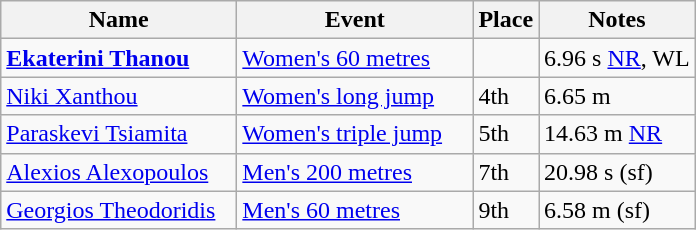<table class="wikitable sortable">
<tr>
<th width=150>Name</th>
<th width=150>Event</th>
<th>Place</th>
<th>Notes</th>
</tr>
<tr>
<td><strong><a href='#'>Ekaterini Thanou</a></strong></td>
<td><a href='#'>Women's 60 metres</a></td>
<td></td>
<td>6.96 s <a href='#'>NR</a>, WL</td>
</tr>
<tr>
<td><a href='#'>Niki Xanthou</a></td>
<td><a href='#'>Women's long jump</a></td>
<td>4th</td>
<td>6.65 m</td>
</tr>
<tr>
<td><a href='#'>Paraskevi Tsiamita</a></td>
<td><a href='#'>Women's triple jump</a></td>
<td>5th</td>
<td>14.63 m <a href='#'>NR</a></td>
</tr>
<tr>
<td><a href='#'>Alexios Alexopoulos</a></td>
<td><a href='#'>Men's 200 metres</a></td>
<td>7th</td>
<td>20.98 s (sf)</td>
</tr>
<tr>
<td><a href='#'>Georgios Theodoridis</a></td>
<td><a href='#'>Men's 60 metres</a></td>
<td>9th</td>
<td>6.58 m (sf)</td>
</tr>
</table>
